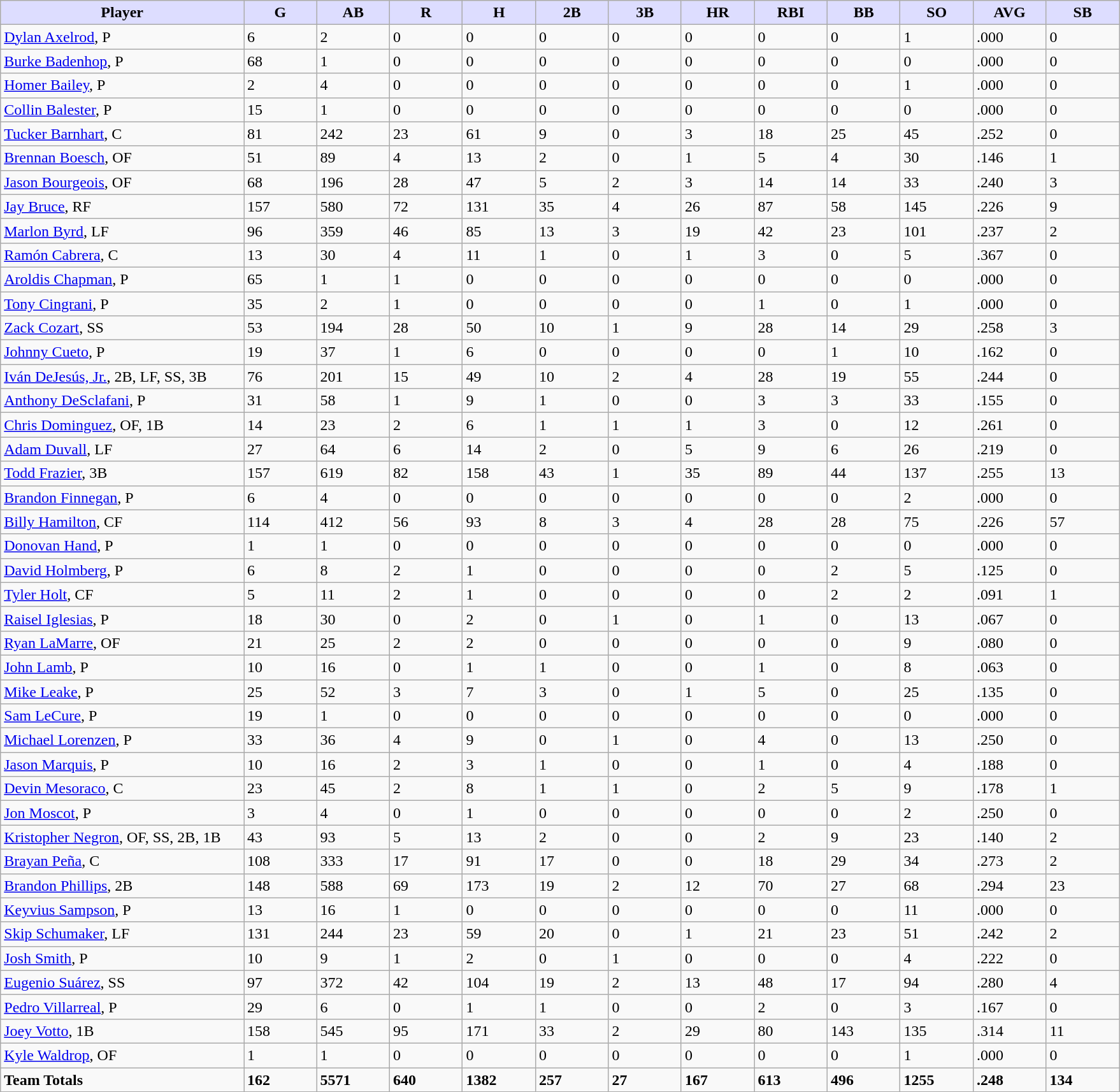<table class="wikitable sortable">
<tr>
<th style="background-color:#DDDDFF; width:20%">Player</th>
<th style="background-color:#DDDDFF; width:6%">G</th>
<th style="background-color:#DDDDFF; width:6%">AB</th>
<th style="background-color:#DDDDFF; width:6%">R</th>
<th style="background-color:#DDDDFF; width:6%">H</th>
<th style="background-color:#DDDDFF; width:6%">2B</th>
<th style="background-color:#DDDDFF; width:6%">3B</th>
<th style="background-color:#DDDDFF; width:6%">HR</th>
<th style="background-color:#DDDDFF; width:6%">RBI</th>
<th style="background-color:#DDDDFF; width:6%">BB</th>
<th style="background-color:#DDDDFF; width:6%">SO</th>
<th style="background-color:#DDDDFF; width:6%">AVG</th>
<th style="background-color:#DDDDFF; width:6%">SB</th>
</tr>
<tr>
<td><a href='#'>Dylan Axelrod</a>, P</td>
<td>6</td>
<td>2</td>
<td>0</td>
<td>0</td>
<td>0</td>
<td>0</td>
<td>0</td>
<td>0</td>
<td>0</td>
<td>1</td>
<td>.000</td>
<td>0</td>
</tr>
<tr>
<td><a href='#'>Burke Badenhop</a>, P</td>
<td>68</td>
<td>1</td>
<td>0</td>
<td>0</td>
<td>0</td>
<td>0</td>
<td>0</td>
<td>0</td>
<td>0</td>
<td>0</td>
<td>.000</td>
<td>0</td>
</tr>
<tr>
<td><a href='#'>Homer Bailey</a>, P</td>
<td>2</td>
<td>4</td>
<td>0</td>
<td>0</td>
<td>0</td>
<td>0</td>
<td>0</td>
<td>0</td>
<td>0</td>
<td>1</td>
<td>.000</td>
<td>0</td>
</tr>
<tr>
<td><a href='#'>Collin Balester</a>, P</td>
<td>15</td>
<td>1</td>
<td>0</td>
<td>0</td>
<td>0</td>
<td>0</td>
<td>0</td>
<td>0</td>
<td>0</td>
<td>0</td>
<td>.000</td>
<td>0</td>
</tr>
<tr>
<td><a href='#'>Tucker Barnhart</a>, C</td>
<td>81</td>
<td>242</td>
<td>23</td>
<td>61</td>
<td>9</td>
<td>0</td>
<td>3</td>
<td>18</td>
<td>25</td>
<td>45</td>
<td>.252</td>
<td>0</td>
</tr>
<tr>
<td><a href='#'>Brennan Boesch</a>, OF</td>
<td>51</td>
<td>89</td>
<td>4</td>
<td>13</td>
<td>2</td>
<td>0</td>
<td>1</td>
<td>5</td>
<td>4</td>
<td>30</td>
<td>.146</td>
<td>1</td>
</tr>
<tr>
<td><a href='#'>Jason Bourgeois</a>, OF</td>
<td>68</td>
<td>196</td>
<td>28</td>
<td>47</td>
<td>5</td>
<td>2</td>
<td>3</td>
<td>14</td>
<td>14</td>
<td>33</td>
<td>.240</td>
<td>3</td>
</tr>
<tr>
<td><a href='#'>Jay Bruce</a>, RF</td>
<td>157</td>
<td>580</td>
<td>72</td>
<td>131</td>
<td>35</td>
<td>4</td>
<td>26</td>
<td>87</td>
<td>58</td>
<td>145</td>
<td>.226</td>
<td>9</td>
</tr>
<tr>
<td><a href='#'>Marlon Byrd</a>, LF</td>
<td>96</td>
<td>359</td>
<td>46</td>
<td>85</td>
<td>13</td>
<td>3</td>
<td>19</td>
<td>42</td>
<td>23</td>
<td>101</td>
<td>.237</td>
<td>2</td>
</tr>
<tr>
<td><a href='#'>Ramón Cabrera</a>, C</td>
<td>13</td>
<td>30</td>
<td>4</td>
<td>11</td>
<td>1</td>
<td>0</td>
<td>1</td>
<td>3</td>
<td>0</td>
<td>5</td>
<td>.367</td>
<td>0</td>
</tr>
<tr>
<td><a href='#'>Aroldis Chapman</a>, P</td>
<td>65</td>
<td>1</td>
<td>1</td>
<td>0</td>
<td>0</td>
<td>0</td>
<td>0</td>
<td>0</td>
<td>0</td>
<td>0</td>
<td>.000</td>
<td>0</td>
</tr>
<tr>
<td><a href='#'>Tony Cingrani</a>, P</td>
<td>35</td>
<td>2</td>
<td>1</td>
<td>0</td>
<td>0</td>
<td>0</td>
<td>0</td>
<td>1</td>
<td>0</td>
<td>1</td>
<td>.000</td>
<td>0</td>
</tr>
<tr>
<td><a href='#'>Zack Cozart</a>, SS</td>
<td>53</td>
<td>194</td>
<td>28</td>
<td>50</td>
<td>10</td>
<td>1</td>
<td>9</td>
<td>28</td>
<td>14</td>
<td>29</td>
<td>.258</td>
<td>3</td>
</tr>
<tr>
<td><a href='#'>Johnny Cueto</a>, P</td>
<td>19</td>
<td>37</td>
<td>1</td>
<td>6</td>
<td>0</td>
<td>0</td>
<td>0</td>
<td>0</td>
<td>1</td>
<td>10</td>
<td>.162</td>
<td>0</td>
</tr>
<tr>
<td><a href='#'>Iván DeJesús, Jr.</a>, 2B, LF, SS, 3B</td>
<td>76</td>
<td>201</td>
<td>15</td>
<td>49</td>
<td>10</td>
<td>2</td>
<td>4</td>
<td>28</td>
<td>19</td>
<td>55</td>
<td>.244</td>
<td>0</td>
</tr>
<tr>
<td><a href='#'>Anthony DeSclafani</a>, P</td>
<td>31</td>
<td>58</td>
<td>1</td>
<td>9</td>
<td>1</td>
<td>0</td>
<td>0</td>
<td>3</td>
<td>3</td>
<td>33</td>
<td>.155</td>
<td>0</td>
</tr>
<tr>
<td><a href='#'>Chris Dominguez</a>, OF, 1B</td>
<td>14</td>
<td>23</td>
<td>2</td>
<td>6</td>
<td>1</td>
<td>1</td>
<td>1</td>
<td>3</td>
<td>0</td>
<td>12</td>
<td>.261</td>
<td>0</td>
</tr>
<tr>
<td><a href='#'>Adam Duvall</a>, LF</td>
<td>27</td>
<td>64</td>
<td>6</td>
<td>14</td>
<td>2</td>
<td>0</td>
<td>5</td>
<td>9</td>
<td>6</td>
<td>26</td>
<td>.219</td>
<td>0</td>
</tr>
<tr>
<td><a href='#'>Todd Frazier</a>, 3B</td>
<td>157</td>
<td>619</td>
<td>82</td>
<td>158</td>
<td>43</td>
<td>1</td>
<td>35</td>
<td>89</td>
<td>44</td>
<td>137</td>
<td>.255</td>
<td>13</td>
</tr>
<tr>
<td><a href='#'>Brandon Finnegan</a>, P</td>
<td>6</td>
<td>4</td>
<td>0</td>
<td>0</td>
<td>0</td>
<td>0</td>
<td>0</td>
<td>0</td>
<td>0</td>
<td>2</td>
<td>.000</td>
<td>0</td>
</tr>
<tr>
<td><a href='#'>Billy Hamilton</a>, CF</td>
<td>114</td>
<td>412</td>
<td>56</td>
<td>93</td>
<td>8</td>
<td>3</td>
<td>4</td>
<td>28</td>
<td>28</td>
<td>75</td>
<td>.226</td>
<td>57</td>
</tr>
<tr>
<td><a href='#'>Donovan Hand</a>, P</td>
<td>1</td>
<td>1</td>
<td>0</td>
<td>0</td>
<td>0</td>
<td>0</td>
<td>0</td>
<td>0</td>
<td>0</td>
<td>0</td>
<td>.000</td>
<td>0</td>
</tr>
<tr>
<td><a href='#'>David Holmberg</a>, P</td>
<td>6</td>
<td>8</td>
<td>2</td>
<td>1</td>
<td>0</td>
<td>0</td>
<td>0</td>
<td>0</td>
<td>2</td>
<td>5</td>
<td>.125</td>
<td>0</td>
</tr>
<tr>
<td><a href='#'>Tyler Holt</a>, CF</td>
<td>5</td>
<td>11</td>
<td>2</td>
<td>1</td>
<td>0</td>
<td>0</td>
<td>0</td>
<td>0</td>
<td>2</td>
<td>2</td>
<td>.091</td>
<td>1</td>
</tr>
<tr>
<td><a href='#'>Raisel Iglesias</a>, P</td>
<td>18</td>
<td>30</td>
<td>0</td>
<td>2</td>
<td>0</td>
<td>1</td>
<td>0</td>
<td>1</td>
<td>0</td>
<td>13</td>
<td>.067</td>
<td>0</td>
</tr>
<tr>
<td><a href='#'>Ryan LaMarre</a>, OF</td>
<td>21</td>
<td>25</td>
<td>2</td>
<td>2</td>
<td>0</td>
<td>0</td>
<td>0</td>
<td>0</td>
<td>0</td>
<td>9</td>
<td>.080</td>
<td>0</td>
</tr>
<tr>
<td><a href='#'>John Lamb</a>, P</td>
<td>10</td>
<td>16</td>
<td>0</td>
<td>1</td>
<td>1</td>
<td>0</td>
<td>0</td>
<td>1</td>
<td>0</td>
<td>8</td>
<td>.063</td>
<td>0</td>
</tr>
<tr>
<td><a href='#'>Mike Leake</a>, P</td>
<td>25</td>
<td>52</td>
<td>3</td>
<td>7</td>
<td>3</td>
<td>0</td>
<td>1</td>
<td>5</td>
<td>0</td>
<td>25</td>
<td>.135</td>
<td>0</td>
</tr>
<tr>
<td><a href='#'>Sam LeCure</a>, P</td>
<td>19</td>
<td>1</td>
<td>0</td>
<td>0</td>
<td>0</td>
<td>0</td>
<td>0</td>
<td>0</td>
<td>0</td>
<td>0</td>
<td>.000</td>
<td>0</td>
</tr>
<tr>
<td><a href='#'>Michael Lorenzen</a>, P</td>
<td>33</td>
<td>36</td>
<td>4</td>
<td>9</td>
<td>0</td>
<td>1</td>
<td>0</td>
<td>4</td>
<td>0</td>
<td>13</td>
<td>.250</td>
<td>0</td>
</tr>
<tr>
<td><a href='#'>Jason Marquis</a>, P</td>
<td>10</td>
<td>16</td>
<td>2</td>
<td>3</td>
<td>1</td>
<td>0</td>
<td>0</td>
<td>1</td>
<td>0</td>
<td>4</td>
<td>.188</td>
<td>0</td>
</tr>
<tr>
<td><a href='#'>Devin Mesoraco</a>, C</td>
<td>23</td>
<td>45</td>
<td>2</td>
<td>8</td>
<td>1</td>
<td>1</td>
<td>0</td>
<td>2</td>
<td>5</td>
<td>9</td>
<td>.178</td>
<td>1</td>
</tr>
<tr>
<td><a href='#'>Jon Moscot</a>, P</td>
<td>3</td>
<td>4</td>
<td>0</td>
<td>1</td>
<td>0</td>
<td>0</td>
<td>0</td>
<td>0</td>
<td>0</td>
<td>2</td>
<td>.250</td>
<td>0</td>
</tr>
<tr>
<td><a href='#'>Kristopher Negron</a>, OF, SS, 2B, 1B</td>
<td>43</td>
<td>93</td>
<td>5</td>
<td>13</td>
<td>2</td>
<td>0</td>
<td>0</td>
<td>2</td>
<td>9</td>
<td>23</td>
<td>.140</td>
<td>2</td>
</tr>
<tr>
<td><a href='#'>Brayan Peña</a>, C</td>
<td>108</td>
<td>333</td>
<td>17</td>
<td>91</td>
<td>17</td>
<td>0</td>
<td>0</td>
<td>18</td>
<td>29</td>
<td>34</td>
<td>.273</td>
<td>2</td>
</tr>
<tr>
<td><a href='#'>Brandon Phillips</a>, 2B</td>
<td>148</td>
<td>588</td>
<td>69</td>
<td>173</td>
<td>19</td>
<td>2</td>
<td>12</td>
<td>70</td>
<td>27</td>
<td>68</td>
<td>.294</td>
<td>23</td>
</tr>
<tr>
<td><a href='#'>Keyvius Sampson</a>, P</td>
<td>13</td>
<td>16</td>
<td>1</td>
<td>0</td>
<td>0</td>
<td>0</td>
<td>0</td>
<td>0</td>
<td>0</td>
<td>11</td>
<td>.000</td>
<td>0</td>
</tr>
<tr>
<td><a href='#'>Skip Schumaker</a>, LF</td>
<td>131</td>
<td>244</td>
<td>23</td>
<td>59</td>
<td>20</td>
<td>0</td>
<td>1</td>
<td>21</td>
<td>23</td>
<td>51</td>
<td>.242</td>
<td>2</td>
</tr>
<tr>
<td><a href='#'>Josh Smith</a>, P</td>
<td>10</td>
<td>9</td>
<td>1</td>
<td>2</td>
<td>0</td>
<td>1</td>
<td>0</td>
<td>0</td>
<td>0</td>
<td>4</td>
<td>.222</td>
<td>0</td>
</tr>
<tr>
<td><a href='#'>Eugenio Suárez</a>, SS</td>
<td>97</td>
<td>372</td>
<td>42</td>
<td>104</td>
<td>19</td>
<td>2</td>
<td>13</td>
<td>48</td>
<td>17</td>
<td>94</td>
<td>.280</td>
<td>4</td>
</tr>
<tr>
<td><a href='#'>Pedro Villarreal</a>, P</td>
<td>29</td>
<td>6</td>
<td>0</td>
<td>1</td>
<td>1</td>
<td>0</td>
<td>0</td>
<td>2</td>
<td>0</td>
<td>3</td>
<td>.167</td>
<td>0</td>
</tr>
<tr>
<td><a href='#'>Joey Votto</a>, 1B</td>
<td>158</td>
<td>545</td>
<td>95</td>
<td>171</td>
<td>33</td>
<td>2</td>
<td>29</td>
<td>80</td>
<td>143</td>
<td>135</td>
<td>.314</td>
<td>11</td>
</tr>
<tr>
<td><a href='#'>Kyle Waldrop</a>, OF</td>
<td>1</td>
<td>1</td>
<td>0</td>
<td>0</td>
<td>0</td>
<td>0</td>
<td>0</td>
<td>0</td>
<td>0</td>
<td>1</td>
<td>.000</td>
<td>0</td>
</tr>
<tr>
<td><strong>Team Totals</strong></td>
<td><strong>162</strong></td>
<td><strong>5571</strong></td>
<td><strong>640</strong></td>
<td><strong>1382</strong></td>
<td><strong>257</strong></td>
<td><strong>27</strong></td>
<td><strong>167</strong></td>
<td><strong>613</strong></td>
<td><strong>496</strong></td>
<td><strong>1255</strong></td>
<td><strong>.248</strong></td>
<td><strong>134</strong></td>
</tr>
</table>
